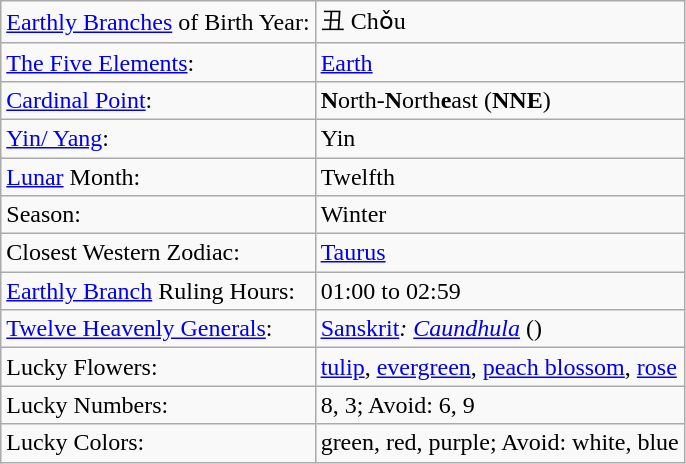<table class="wikitable">
<tr>
<td><a href='#'>Earthly Branches</a> of Birth Year:</td>
<td>丑 Chǒu</td>
</tr>
<tr>
<td><a href='#'>The Five Elements</a>:</td>
<td><a href='#'>Earth</a></td>
</tr>
<tr>
<td><a href='#'>Cardinal Point</a>:</td>
<td><strong>N</strong>orth-<strong>N</strong>orth<strong>e</strong>ast (<strong>NNE</strong>)</td>
</tr>
<tr>
<td><a href='#'>Yin/ Yang</a>:</td>
<td>Yin</td>
</tr>
<tr>
<td><a href='#'>Lunar</a> Month:</td>
<td>Twelfth</td>
</tr>
<tr>
<td>Season:</td>
<td>Winter</td>
</tr>
<tr>
<td>Closest Western Zodiac:</td>
<td><a href='#'>Taurus</a></td>
</tr>
<tr>
<td><a href='#'>Earthly Branch</a> Ruling Hours:</td>
<td>01:00 to 02:59</td>
</tr>
<tr>
<td><a href='#'>Twelve Heavenly Generals</a>:</td>
<td><a href='#'>Sanskrit</a><em>: <a href='#'>Caundhula</a></em> ()</td>
</tr>
<tr>
<td>Lucky Flowers:</td>
<td><a href='#'>tulip</a>, <a href='#'>evergreen</a>, <a href='#'>peach blossom</a>, <a href='#'>rose</a></td>
</tr>
<tr>
<td>Lucky Numbers:</td>
<td>8, 3; Avoid: 6, 9</td>
</tr>
<tr>
<td>Lucky Colors:</td>
<td>green, red, purple; Avoid: white, blue</td>
</tr>
</table>
